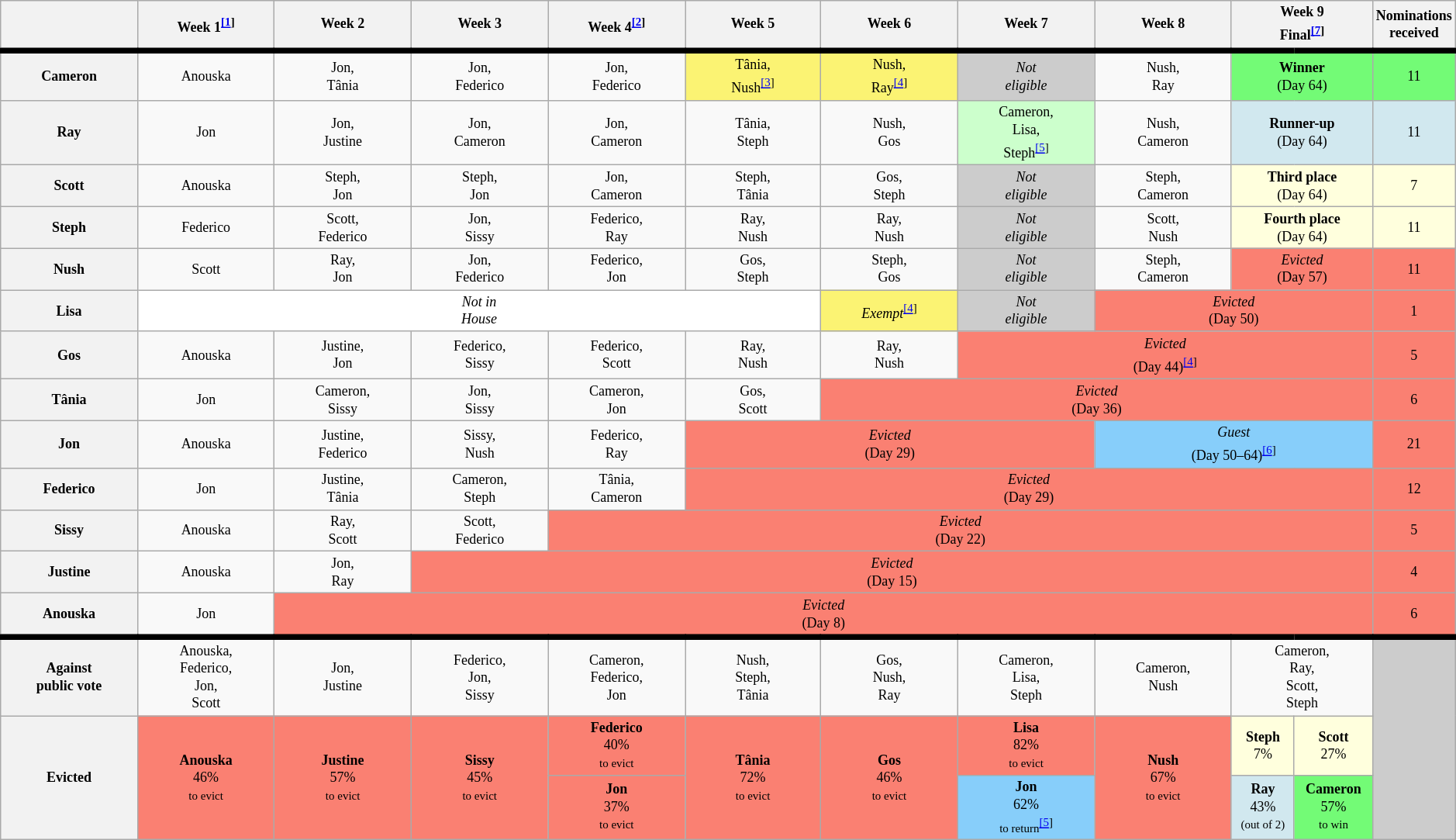<table class="wikitable" style="text-align:center; font-size:9pt; line-height:15px;">
<tr>
<th scope="col" style="width:10%"></th>
<th scope="col" style="width:10%">Week 1<sup><a href='#'>[1</a>]</sup></th>
<th scope="col" style="width:10%">Week 2</th>
<th scope="col" style="width:10%">Week 3</th>
<th scope="col" style="width:10%">Week 4<sup><a href='#'>[2</a>]</sup></th>
<th scope="col" style="width:10%">Week 5</th>
<th scope="col" style="width:10%">Week 6</th>
<th scope="col" style="width:10%">Week 7</th>
<th scope="col" style="width:10%">Week 8</th>
<th scope="colgroup" style="width:10%" colspan="2">Week 9<br>Final<sup><a href='#'>[7</a>]</sup></th>
<th scope="col" style="width:1%">Nominations received</th>
</tr>
<tr style="border-top:5px solid">
<th scope="row">Cameron</th>
<td>Anouska</td>
<td>Jon,<br>Tânia</td>
<td>Jon,<br>Federico</td>
<td>Jon,<br>Federico</td>
<td style="background:#FBF373">Tânia,<br>Nush<sup><a href='#'>[3</a>]</sup></td>
<td style="background:#FBF373">Nush,<br>Ray<sup><a href='#'>[4</a>]</sup></td>
<td style="background:#ccc"><em>Not<br>eligible</em></td>
<td>Nush,<br>Ray</td>
<td colspan="2" style="background:#73FB76"><strong>Winner</strong><br>(Day 64)</td>
<td style="background:#73FB76">11</td>
</tr>
<tr>
<th scope="row">Ray</th>
<td>Jon</td>
<td>Jon,<br>Justine</td>
<td>Jon,<br>Cameron</td>
<td>Jon,<br>Cameron</td>
<td>Tânia,<br>Steph</td>
<td>Nush,<br>Gos</td>
<td style="background:#cfc">Cameron,<br>Lisa,<br>Steph<sup><a href='#'>[5</a>]</sup></td>
<td>Nush,<br>Cameron</td>
<td colspan="2" style="background:#D1E8EF"><strong>Runner-up</strong><br>(Day 64)</td>
<td style="background:#D1E8EF">11</td>
</tr>
<tr>
<th scope="row">Scott</th>
<td>Anouska</td>
<td>Steph,<br>Jon</td>
<td>Steph,<br>Jon</td>
<td>Jon,<br>Cameron</td>
<td>Steph,<br>Tânia</td>
<td>Gos,<br>Steph</td>
<td style="background:#ccc"><em>Not<br>eligible</em></td>
<td>Steph,<br>Cameron</td>
<td colspan="2" style="background:#ffffdd"><strong>Third place</strong><br>(Day 64)</td>
<td style="background:#ffffdd">7</td>
</tr>
<tr>
<th scope="row">Steph</th>
<td>Federico</td>
<td>Scott,<br>Federico</td>
<td>Jon,<br>Sissy</td>
<td>Federico,<br>Ray</td>
<td>Ray,<br>Nush</td>
<td>Ray,<br>Nush</td>
<td style="background:#ccc"><em>Not<br>eligible</em></td>
<td>Scott,<br>Nush</td>
<td colspan="2" style="background:#ffffdd"><strong>Fourth place</strong><br>(Day 64)</td>
<td style="background:#ffffdd">11</td>
</tr>
<tr>
<th scope="row">Nush</th>
<td>Scott</td>
<td>Ray,<br>Jon</td>
<td>Jon,<br>Federico</td>
<td>Federico,<br>Jon</td>
<td>Gos,<br>Steph</td>
<td>Steph,<br>Gos</td>
<td style="background:#ccc"><em>Not<br>eligible</em></td>
<td>Steph,<br>Cameron</td>
<td style="background:salmon" colspan="2"><em>Evicted</em><br>(Day 57)</td>
<td style="background:salmon">11</td>
</tr>
<tr>
<th scope="row">Lisa</th>
<td style="background:#fff" colspan="5"><em>Not in <br> House</em></td>
<td style="background:#FBF373"><em>Exempt</em><sup><a href='#'>[4</a>]</sup></td>
<td style="background:#ccc"><em>Not<br>eligible</em></td>
<td style="background:salmon" colspan="3"><em>Evicted</em><br>(Day 50)</td>
<td style="background:salmon">1</td>
</tr>
<tr>
<th scope="row">Gos</th>
<td>Anouska</td>
<td>Justine,<br>Jon</td>
<td>Federico,<br>Sissy</td>
<td>Federico,<br>Scott</td>
<td>Ray,<br>Nush</td>
<td>Ray,<br>Nush</td>
<td style="background:salmon" colspan="4"><em>Evicted</em><br>(Day 44)<sup><a href='#'>[4</a>]</sup></td>
<td style="background:salmon">5</td>
</tr>
<tr>
<th scope="row">Tânia</th>
<td>Jon</td>
<td>Cameron,<br>Sissy</td>
<td>Jon,<br>Sissy</td>
<td>Cameron,<br>Jon</td>
<td>Gos,<br>Scott</td>
<td style="background:salmon" colspan="5"><em>Evicted</em><br>(Day 36)</td>
<td style="background:salmon">6</td>
</tr>
<tr>
<th scope="row">Jon</th>
<td>Anouska</td>
<td>Justine,<br>Federico</td>
<td>Sissy,<br>Nush</td>
<td>Federico,<br>Ray</td>
<td style="background:salmon" colspan="3"><em>Evicted</em><br>(Day 29)</td>
<td style="background:#87CEFA" colspan="3"><em>Guest</em><br>(Day 50–64)<sup><a href='#'>[6</a>]</sup></td>
<td style="background:salmon">21</td>
</tr>
<tr>
<th scope="row">Federico</th>
<td>Jon</td>
<td>Justine,<br>Tânia</td>
<td>Cameron,<br>Steph</td>
<td>Tânia,<br>Cameron</td>
<td style="background:salmon" colspan="6"><em>Evicted</em><br>(Day 29)</td>
<td style="background:salmon">12</td>
</tr>
<tr>
<th scope="row">Sissy</th>
<td>Anouska</td>
<td>Ray,<br>Scott</td>
<td>Scott,<br>Federico</td>
<td style="background:salmon" colspan="7"><em>Evicted</em><br>(Day 22)</td>
<td style="background:salmon">5</td>
</tr>
<tr>
<th scope="row">Justine</th>
<td>Anouska</td>
<td>Jon,<br>Ray</td>
<td style="background:salmon" colspan="8"><em>Evicted</em><br>(Day 15)</td>
<td style="background:salmon">4</td>
</tr>
<tr>
<th scope="row">Anouska</th>
<td>Jon</td>
<td style="background:salmon" colspan="9"><em>Evicted</em><br>(Day 8)</td>
<td style="background:salmon">6</td>
</tr>
<tr style="border-top:5px solid">
<th scope="row">Against<br>public vote</th>
<td>Anouska,<br>Federico,<br>Jon,<br>Scott</td>
<td>Jon,<br>Justine</td>
<td>Federico,<br>Jon,<br>Sissy</td>
<td>Cameron,<br>Federico,<br>Jon</td>
<td>Nush,<br>Steph,<br>Tânia</td>
<td>Gos,<br>Nush,<br>Ray</td>
<td>Cameron,<br>Lisa,<br>Steph</td>
<td>Cameron,<br>Nush</td>
<td colspan="2">Cameron,<br>Ray,<br>Scott, <br>Steph</td>
<td style="background:#ccc" rowspan="3"></td>
</tr>
<tr>
<th scope="rowgroup" rowspan="2">Evicted</th>
<td style="background:#FA8072" rowspan="2"><strong>Anouska</strong><br>46%<br><small>to evict</small></td>
<td style="background:#FA8072" rowspan="2"><strong>Justine</strong><br>57%<br><small>to evict</small></td>
<td style="background:#FA8072" rowspan="2"><strong>Sissy</strong><br>45%<br><small>to evict</small></td>
<td style="background:#FA8072"><strong>Federico</strong><br>40%<br><small>to evict</small></td>
<td style="background:#FA8072" rowspan="2"><strong>Tânia</strong><br>72%<br><small>to evict</small></td>
<td style="background:#FA8072" rowspan="2"><strong>Gos</strong><br>46%<br><small>to evict</small></td>
<td style="background:#FA8072"><strong>Lisa</strong><br>82%<br><small>to evict</small></td>
<td style="background:#FA8072" rowspan="2"><strong>Nush</strong><br>67%<br><small>to evict</small></td>
<td style="background:#ffffdd"><strong>Steph</strong><br>7%<br><small></small></td>
<td style="background:#ffffdd"><strong>Scott</strong><br>27%<br><small></small></td>
</tr>
<tr>
<td style="background:#FA8072"><strong>Jon</strong><br>37%<br><small>to evict</small></td>
<td style="background:#87CEFA"><strong>Jon</strong> <br>62%<br><small>to return</small><sup><a href='#'>[5</a>]</sup></td>
<td style="background:#D1E8EF"><strong>Ray</strong><br>43%<br><small>(out of 2)</small></td>
<td style="background:#73FB76"><strong>Cameron</strong><br>57%<br><small>to win</small></td>
</tr>
</table>
